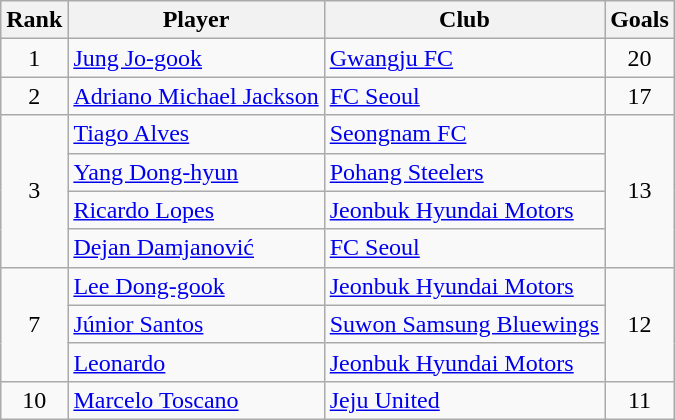<table class=wikitable>
<tr>
<th>Rank</th>
<th>Player</th>
<th>Club</th>
<th>Goals</th>
</tr>
<tr>
<td align="center">1</td>
<td> <a href='#'>Jung Jo-gook</a></td>
<td><a href='#'>Gwangju FC</a></td>
<td align=center>20</td>
</tr>
<tr>
<td align="center">2</td>
<td> <a href='#'>Adriano Michael Jackson</a></td>
<td><a href='#'>FC Seoul</a></td>
<td align=center>17</td>
</tr>
<tr>
<td align="center" rowspan=4>3</td>
<td> <a href='#'>Tiago Alves</a></td>
<td><a href='#'>Seongnam FC</a></td>
<td align=center rowspan=4>13</td>
</tr>
<tr>
<td> <a href='#'>Yang Dong-hyun</a></td>
<td><a href='#'>Pohang Steelers</a></td>
</tr>
<tr>
<td> <a href='#'>Ricardo Lopes</a></td>
<td><a href='#'>Jeonbuk Hyundai Motors</a></td>
</tr>
<tr>
<td> <a href='#'>Dejan Damjanović</a></td>
<td><a href='#'>FC Seoul</a></td>
</tr>
<tr>
<td align="center" rowspan=3>7</td>
<td> <a href='#'>Lee Dong-gook</a></td>
<td><a href='#'>Jeonbuk Hyundai Motors</a></td>
<td align=center rowspan=3>12</td>
</tr>
<tr>
<td> <a href='#'>Júnior Santos</a></td>
<td><a href='#'>Suwon Samsung Bluewings</a></td>
</tr>
<tr>
<td> <a href='#'>Leonardo</a></td>
<td><a href='#'>Jeonbuk Hyundai Motors</a></td>
</tr>
<tr>
<td align="center">10</td>
<td> <a href='#'>Marcelo Toscano</a></td>
<td><a href='#'>Jeju United</a></td>
<td align=center>11</td>
</tr>
</table>
